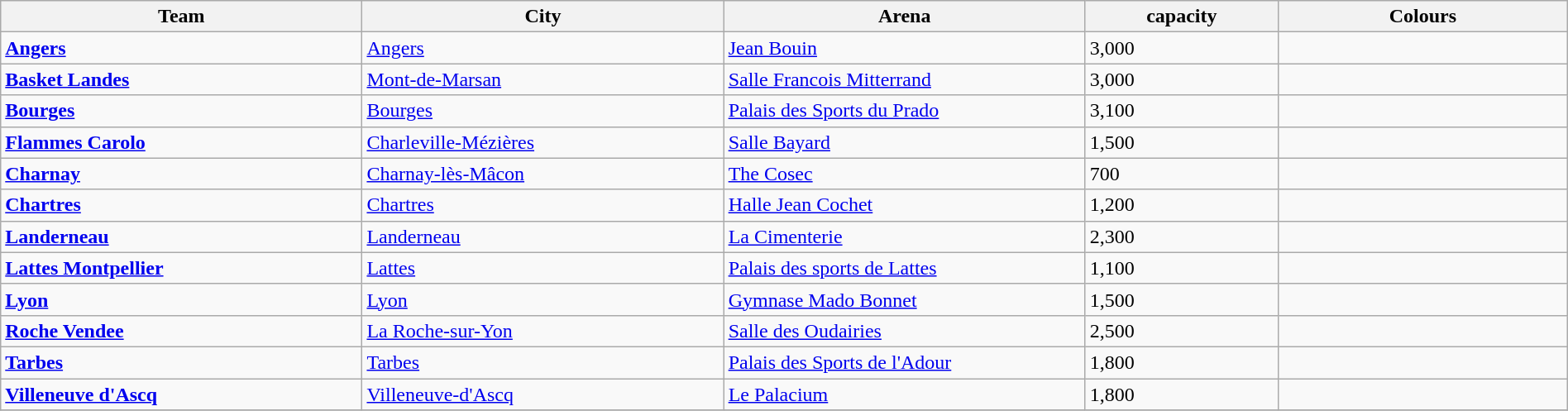<table class="wikitable" style="width:100%; text-align:left">
<tr>
<th style="width:15%">Team</th>
<th style="width:15%">City</th>
<th style="width:15%">Arena</th>
<th style="width:8%">capacity</th>
<th style="width:12%">Colours</th>
</tr>
<tr>
<td><strong><a href='#'>Angers</a></strong></td>
<td><a href='#'>Angers</a></td>
<td><a href='#'>Jean Bouin</a></td>
<td>3,000</td>
<td> </td>
</tr>
<tr>
<td><strong><a href='#'>Basket Landes</a></strong></td>
<td><a href='#'>Mont-de-Marsan</a></td>
<td><a href='#'>Salle Francois Mitterrand</a></td>
<td>3,000</td>
<td> </td>
</tr>
<tr>
<td><strong><a href='#'>Bourges</a></strong></td>
<td><a href='#'>Bourges</a></td>
<td><a href='#'>Palais des Sports du Prado</a></td>
<td>3,100</td>
<td> </td>
</tr>
<tr>
<td><strong><a href='#'>Flammes Carolo</a></strong></td>
<td><a href='#'>Charleville-Mézières</a></td>
<td><a href='#'>Salle Bayard</a></td>
<td>1,500</td>
<td> </td>
</tr>
<tr>
<td><strong><a href='#'>Charnay</a></strong></td>
<td><a href='#'>Charnay-lès-Mâcon</a></td>
<td><a href='#'>The Cosec</a></td>
<td>700</td>
<td> </td>
</tr>
<tr>
<td><strong><a href='#'>Chartres</a></strong></td>
<td><a href='#'>Chartres</a></td>
<td><a href='#'>Halle Jean Cochet</a></td>
<td>1,200</td>
<td> </td>
</tr>
<tr>
<td><strong><a href='#'>Landerneau</a></strong></td>
<td><a href='#'>Landerneau</a></td>
<td><a href='#'>La Cimenterie</a></td>
<td>2,300</td>
<td>  </td>
</tr>
<tr>
<td><strong><a href='#'>Lattes Montpellier</a></strong></td>
<td><a href='#'>Lattes</a></td>
<td><a href='#'>Palais des sports de Lattes</a></td>
<td>1,100</td>
<td> </td>
</tr>
<tr>
<td><strong><a href='#'>Lyon</a></strong></td>
<td><a href='#'>Lyon</a></td>
<td><a href='#'>Gymnase Mado Bonnet</a></td>
<td>1,500</td>
<td> </td>
</tr>
<tr>
<td><strong><a href='#'>Roche Vendee</a></strong></td>
<td><a href='#'>La Roche-sur-Yon</a></td>
<td><a href='#'>Salle des Oudairies</a></td>
<td>2,500</td>
<td> </td>
</tr>
<tr>
<td><strong><a href='#'>Tarbes</a></strong></td>
<td><a href='#'>Tarbes</a></td>
<td><a href='#'>Palais des Sports de l'Adour</a></td>
<td>1,800</td>
<td> </td>
</tr>
<tr>
<td><strong><a href='#'>Villeneuve d'Ascq</a></strong></td>
<td><a href='#'>Villeneuve-d'Ascq</a></td>
<td><a href='#'>Le Palacium</a></td>
<td>1,800</td>
<td> </td>
</tr>
<tr>
</tr>
</table>
